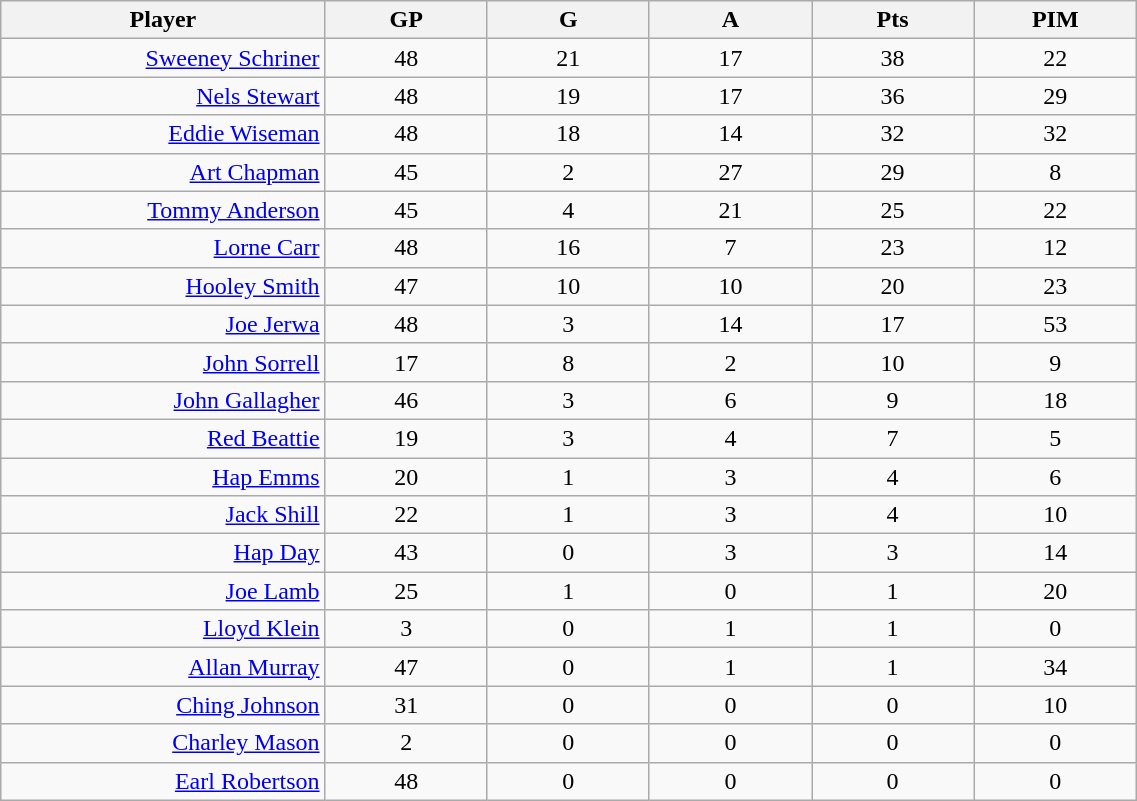<table class="wikitable sortable" width="60%">
<tr ALIGN="center">
<th bgcolor="#DDDDFF" width="10%">Player</th>
<th bgcolor="#DDDDFF" width="5%">GP</th>
<th bgcolor="#DDDDFF" width="5%">G</th>
<th bgcolor="#DDDDFF" width="5%">A</th>
<th bgcolor="#DDDDFF" width="5%">Pts</th>
<th bgcolor="#DDDDFF" width="5%">PIM</th>
</tr>
<tr align="center">
<td align="right"><a href='#'>Sweeney Schriner</a></td>
<td>48</td>
<td>21</td>
<td>17</td>
<td>38</td>
<td>22</td>
</tr>
<tr align="center">
<td align="right"><a href='#'>Nels Stewart</a></td>
<td>48</td>
<td>19</td>
<td>17</td>
<td>36</td>
<td>29</td>
</tr>
<tr align="center">
<td align="right"><a href='#'>Eddie Wiseman</a></td>
<td>48</td>
<td>18</td>
<td>14</td>
<td>32</td>
<td>32</td>
</tr>
<tr align="center">
<td align="right"><a href='#'>Art Chapman</a></td>
<td>45</td>
<td>2</td>
<td>27</td>
<td>29</td>
<td>8</td>
</tr>
<tr align="center">
<td align="right"><a href='#'>Tommy Anderson</a></td>
<td>45</td>
<td>4</td>
<td>21</td>
<td>25</td>
<td>22</td>
</tr>
<tr align="center">
<td align="right"><a href='#'>Lorne Carr</a></td>
<td>48</td>
<td>16</td>
<td>7</td>
<td>23</td>
<td>12</td>
</tr>
<tr align="center">
<td align="right"><a href='#'>Hooley Smith</a></td>
<td>47</td>
<td>10</td>
<td>10</td>
<td>20</td>
<td>23</td>
</tr>
<tr align="center">
<td align="right"><a href='#'>Joe Jerwa</a></td>
<td>48</td>
<td>3</td>
<td>14</td>
<td>17</td>
<td>53</td>
</tr>
<tr align="center">
<td align="right"><a href='#'>John Sorrell</a></td>
<td>17</td>
<td>8</td>
<td>2</td>
<td>10</td>
<td>9</td>
</tr>
<tr align="center">
<td align="right"><a href='#'>John Gallagher</a></td>
<td>46</td>
<td>3</td>
<td>6</td>
<td>9</td>
<td>18</td>
</tr>
<tr align="center">
<td align="right"><a href='#'>Red Beattie</a></td>
<td>19</td>
<td>3</td>
<td>4</td>
<td>7</td>
<td>5</td>
</tr>
<tr align="center">
<td align="right"><a href='#'>Hap Emms</a></td>
<td>20</td>
<td>1</td>
<td>3</td>
<td>4</td>
<td>6</td>
</tr>
<tr align="center">
<td align="right"><a href='#'>Jack Shill</a></td>
<td>22</td>
<td>1</td>
<td>3</td>
<td>4</td>
<td>10</td>
</tr>
<tr align="center">
<td align="right"><a href='#'>Hap Day</a></td>
<td>43</td>
<td>0</td>
<td>3</td>
<td>3</td>
<td>14</td>
</tr>
<tr align="center">
<td align="right"><a href='#'>Joe Lamb</a></td>
<td>25</td>
<td>1</td>
<td>0</td>
<td>1</td>
<td>20</td>
</tr>
<tr align="center">
<td align="right"><a href='#'>Lloyd Klein</a></td>
<td>3</td>
<td>0</td>
<td>1</td>
<td>1</td>
<td>0</td>
</tr>
<tr align="center">
<td align="right"><a href='#'>Allan Murray</a></td>
<td>47</td>
<td>0</td>
<td>1</td>
<td>1</td>
<td>34</td>
</tr>
<tr align="center">
<td align="right"><a href='#'>Ching Johnson</a></td>
<td>31</td>
<td>0</td>
<td>0</td>
<td>0</td>
<td>10</td>
</tr>
<tr align="center">
<td align="right"><a href='#'>Charley Mason</a></td>
<td>2</td>
<td>0</td>
<td>0</td>
<td>0</td>
<td>0</td>
</tr>
<tr align="center">
<td align="right"><a href='#'>Earl Robertson</a></td>
<td>48</td>
<td>0</td>
<td>0</td>
<td>0</td>
<td>0</td>
</tr>
</table>
